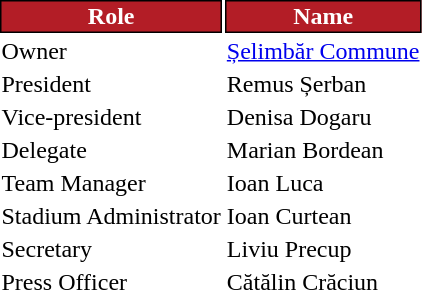<table class="toccolours">
<tr>
<th style="background:#b31d26;color:#FFFFFF;border:1px solid #000000">Role</th>
<th style="background:#b31d26;color:#FFFFFF;border:1px solid #000000">Name</th>
</tr>
<tr>
<td>Owner</td>
<td> <a href='#'>Șelimbăr Commune</a></td>
</tr>
<tr>
<td>President</td>
<td> Remus Șerban</td>
</tr>
<tr>
<td>Vice-president</td>
<td> Denisa Dogaru</td>
</tr>
<tr>
<td>Delegate</td>
<td> Marian Bordean</td>
</tr>
<tr>
<td>Team Manager</td>
<td> Ioan Luca</td>
</tr>
<tr>
<td>Stadium Administrator</td>
<td> Ioan Curtean</td>
</tr>
<tr>
<td>Secretary</td>
<td> Liviu Precup</td>
</tr>
<tr>
<td>Press Officer</td>
<td> Cătălin Crăciun</td>
</tr>
</table>
